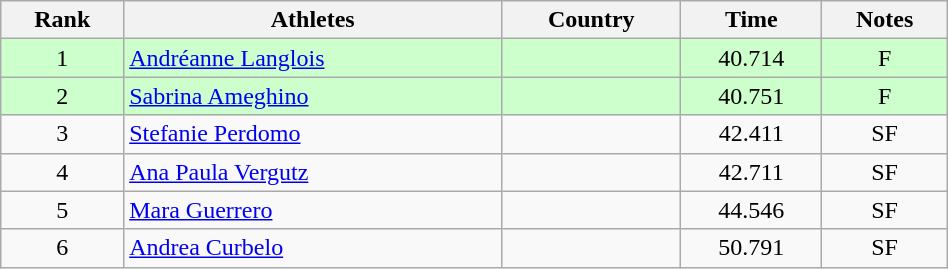<table class="wikitable" width=50% style="text-align:center">
<tr>
<th>Rank</th>
<th>Athletes</th>
<th>Country</th>
<th>Time</th>
<th>Notes</th>
</tr>
<tr bgcolor=#ccffcc>
<td>1</td>
<td align=left><a href='#'>Andréanne Langlois</a></td>
<td align=left></td>
<td>40.714</td>
<td>F</td>
</tr>
<tr bgcolor=#ccffcc>
<td>2</td>
<td align=left><a href='#'>Sabrina Ameghino</a></td>
<td align=left></td>
<td>40.751</td>
<td>F</td>
</tr>
<tr>
<td>3</td>
<td align=left><a href='#'>Stefanie Perdomo</a></td>
<td align=left></td>
<td>42.411</td>
<td>SF</td>
</tr>
<tr>
<td>4</td>
<td align=left><a href='#'>Ana Paula Vergutz</a></td>
<td align=left></td>
<td>42.711</td>
<td>SF</td>
</tr>
<tr>
<td>5</td>
<td align=left><a href='#'>Mara Guerrero</a></td>
<td align=left></td>
<td>44.546</td>
<td>SF</td>
</tr>
<tr>
<td>6</td>
<td align=left><a href='#'>Andrea Curbelo</a></td>
<td align=left></td>
<td>50.791</td>
<td>SF</td>
</tr>
</table>
